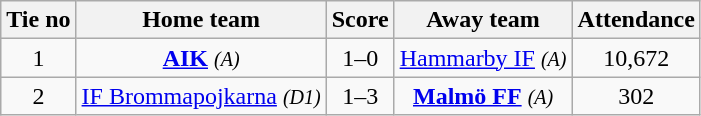<table class="wikitable" style="text-align:center">
<tr>
<th style= width="40px">Tie no</th>
<th style= width="150px">Home team</th>
<th style= width="60px">Score</th>
<th style= width="150px">Away team</th>
<th style= width="30px">Attendance</th>
</tr>
<tr>
<td>1</td>
<td><strong><a href='#'>AIK</a></strong> <em><small>(A)</small></em></td>
<td>1–0</td>
<td><a href='#'>Hammarby IF</a> <em><small>(A)</small></em></td>
<td>10,672</td>
</tr>
<tr>
<td>2</td>
<td><a href='#'>IF Brommapojkarna</a> <em><small>(D1)</small></em></td>
<td>1–3</td>
<td><strong><a href='#'>Malmö FF</a></strong> <em><small>(A)</small></em></td>
<td>302</td>
</tr>
</table>
